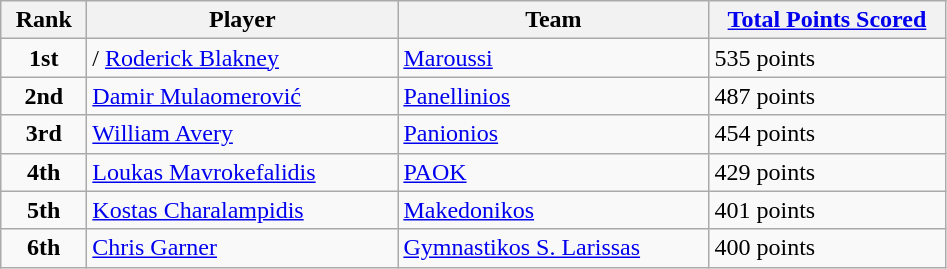<table class="wikitable sortable">
<tr>
<th style="width:50px;">Rank</th>
<th style="width:200px;">Player</th>
<th style="width:200px;">Team</th>
<th style="width:150px;"><a href='#'>Total Points Scored</a></th>
</tr>
<tr>
<td style="text-align:center;"><strong>1st</strong></td>
<td>/ <a href='#'>Roderick Blakney</a></td>
<td><a href='#'>Maroussi</a></td>
<td>535 points</td>
</tr>
<tr>
<td style="text-align:center;"><strong>2nd</strong></td>
<td> <a href='#'>Damir Mulaomerović</a></td>
<td><a href='#'>Panellinios</a></td>
<td>487 points</td>
</tr>
<tr>
<td style="text-align:center;"><strong>3rd</strong></td>
<td> <a href='#'>William Avery</a></td>
<td><a href='#'>Panionios</a></td>
<td>454 points</td>
</tr>
<tr>
<td style="text-align:center;"><strong>4th</strong></td>
<td> <a href='#'>Loukas Mavrokefalidis</a></td>
<td><a href='#'>PAOK</a></td>
<td>429 points</td>
</tr>
<tr>
<td style="text-align:center;"><strong>5th</strong></td>
<td> <a href='#'>Kostas Charalampidis</a></td>
<td><a href='#'>Makedonikos</a></td>
<td>401 points</td>
</tr>
<tr>
<td style="text-align:center;"><strong>6th</strong></td>
<td> <a href='#'>Chris Garner</a></td>
<td><a href='#'>Gymnastikos S. Larissas</a></td>
<td>400 points</td>
</tr>
</table>
